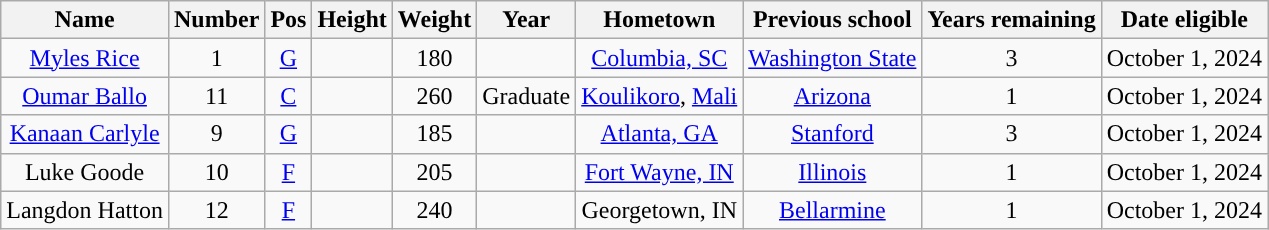<table class="wikitable sortable sortable" style="text-align: center">
<tr align="center">
<th>Name</th>
<th>Number</th>
<th>Pos</th>
<th>Height</th>
<th>Weight</th>
<th>Year</th>
<th>Hometown</th>
<th>Previous school</th>
<th>Years remaining</th>
<th>Date eligible</th>
</tr>
<tr>
<td><a href='#'>Myles Rice</a></td>
<td>1</td>
<td><a href='#'>G</a></td>
<td></td>
<td>180</td>
<td></td>
<td><a href='#'>Columbia, SC</a></td>
<td><a href='#'>Washington State</a></td>
<td>3</td>
<td>October 1, 2024</td>
</tr>
<tr>
<td><a href='#'>Oumar Ballo</a></td>
<td>11</td>
<td><a href='#'>C</a></td>
<td></td>
<td>260</td>
<td>Graduate</td>
<td><a href='#'>Koulikoro</a>, <a href='#'>Mali</a></td>
<td><a href='#'>Arizona</a></td>
<td>1</td>
<td>October 1, 2024</td>
</tr>
<tr>
<td><a href='#'>Kanaan Carlyle</a></td>
<td>9</td>
<td><a href='#'>G</a></td>
<td></td>
<td>185</td>
<td></td>
<td><a href='#'>Atlanta, GA</a></td>
<td><a href='#'>Stanford</a></td>
<td>3</td>
<td>October 1, 2024</td>
</tr>
<tr>
<td>Luke Goode</td>
<td>10</td>
<td><a href='#'>F</a></td>
<td></td>
<td>205</td>
<td></td>
<td><a href='#'>Fort Wayne, IN</a></td>
<td><a href='#'>Illinois</a></td>
<td>1</td>
<td>October 1, 2024</td>
</tr>
<tr>
<td>Langdon Hatton</td>
<td>12</td>
<td><a href='#'>F</a></td>
<td></td>
<td>240</td>
<td></td>
<td>Georgetown, IN</td>
<td><a href='#'>Bellarmine</a></td>
<td>1</td>
<td>October 1, 2024</td>
</tr>
</table>
